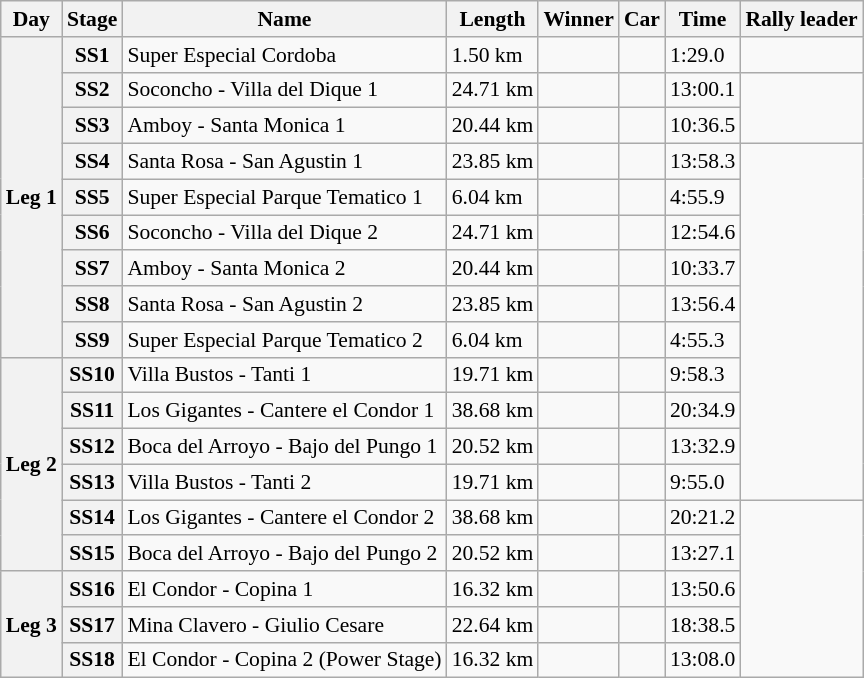<table class="wikitable" style="text-align: left; font-size: 90%; max-width: 950px;">
<tr>
<th>Day</th>
<th>Stage</th>
<th>Name</th>
<th>Length</th>
<th>Winner</th>
<th>Car</th>
<th>Time</th>
<th>Rally leader</th>
</tr>
<tr>
<th rowspan=9>Leg 1</th>
<th>SS1</th>
<td>Super Especial Cordoba</td>
<td>1.50 km</td>
<td><br></td>
<td><br></td>
<td>1:29.0</td>
<td><br></td>
</tr>
<tr>
<th>SS2</th>
<td>Soconcho - Villa del Dique 1</td>
<td>24.71 km</td>
<td></td>
<td></td>
<td>13:00.1</td>
<td rowspan=2></td>
</tr>
<tr>
<th>SS3</th>
<td>Amboy - Santa Monica 1</td>
<td>20.44 km</td>
<td></td>
<td></td>
<td>10:36.5</td>
</tr>
<tr>
<th>SS4</th>
<td>Santa Rosa - San Agustin 1</td>
<td>23.85 km</td>
<td></td>
<td></td>
<td>13:58.3</td>
<td rowspan=10></td>
</tr>
<tr>
<th>SS5</th>
<td>Super Especial Parque Tematico 1</td>
<td>6.04 km</td>
<td></td>
<td></td>
<td>4:55.9</td>
</tr>
<tr>
<th>SS6</th>
<td>Soconcho - Villa del Dique 2</td>
<td>24.71 km</td>
<td></td>
<td></td>
<td>12:54.6</td>
</tr>
<tr>
<th>SS7</th>
<td>Amboy - Santa Monica 2</td>
<td>20.44 km</td>
<td></td>
<td></td>
<td>10:33.7</td>
</tr>
<tr>
<th>SS8</th>
<td>Santa Rosa - San Agustin 2</td>
<td>23.85 km</td>
<td></td>
<td></td>
<td>13:56.4</td>
</tr>
<tr>
<th>SS9</th>
<td>Super Especial Parque Tematico 2</td>
<td>6.04 km</td>
<td></td>
<td></td>
<td>4:55.3</td>
</tr>
<tr>
<th rowspan=6>Leg 2</th>
<th>SS10</th>
<td>Villa Bustos - Tanti 1</td>
<td>19.71 km</td>
<td></td>
<td></td>
<td>9:58.3</td>
</tr>
<tr>
<th>SS11</th>
<td>Los Gigantes - Cantere el Condor 1</td>
<td>38.68 km</td>
<td></td>
<td></td>
<td>20:34.9</td>
</tr>
<tr>
<th>SS12</th>
<td>Boca del Arroyo - Bajo del Pungo 1</td>
<td>20.52 km</td>
<td></td>
<td></td>
<td>13:32.9</td>
</tr>
<tr>
<th>SS13</th>
<td>Villa Bustos - Tanti 2</td>
<td>19.71 km</td>
<td></td>
<td></td>
<td>9:55.0</td>
</tr>
<tr>
<th>SS14</th>
<td>Los Gigantes - Cantere el Condor 2</td>
<td>38.68 km</td>
<td></td>
<td></td>
<td>20:21.2</td>
<td rowspan=5></td>
</tr>
<tr>
<th>SS15</th>
<td>Boca del Arroyo - Bajo del Pungo 2</td>
<td>20.52 km</td>
<td></td>
<td></td>
<td>13:27.1</td>
</tr>
<tr>
<th rowspan=3>Leg 3</th>
<th>SS16</th>
<td>El Condor - Copina 1</td>
<td>16.32 km</td>
<td></td>
<td></td>
<td>13:50.6</td>
</tr>
<tr>
<th>SS17</th>
<td>Mina Clavero - Giulio Cesare</td>
<td>22.64 km</td>
<td></td>
<td></td>
<td>18:38.5</td>
</tr>
<tr>
<th>SS18</th>
<td>El Condor - Copina 2 (Power Stage)</td>
<td>16.32 km</td>
<td></td>
<td></td>
<td>13:08.0</td>
</tr>
</table>
